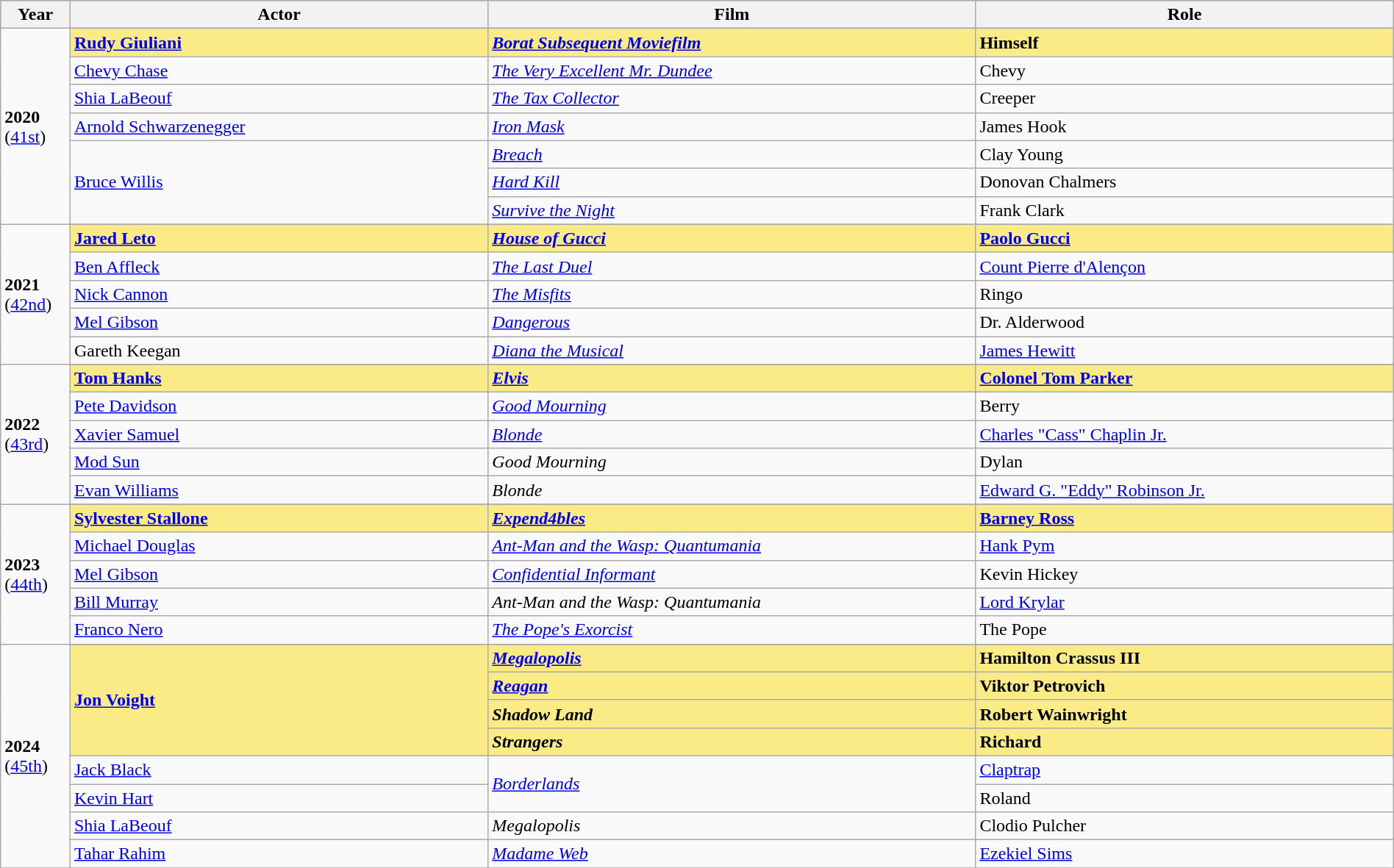<table class="wikitable" style="width:100%">
<tr bgcolor="#bebebe">
<th width="5%">Year</th>
<th width="30%">Actor</th>
<th width="35%">Film</th>
<th width="30%">Role</th>
</tr>
<tr>
<td rowspan="8"><strong>2020</strong><br>(<a href='#'>41st</a>)</td>
</tr>
<tr style="background:#FAEB86;">
<td><strong><a href='#'>Rudy Giuliani</a></strong></td>
<td><strong><em><a href='#'>Borat Subsequent Moviefilm</a></em></strong></td>
<td><strong>Himself</strong></td>
</tr>
<tr>
<td><a href='#'>Chevy Chase</a></td>
<td><em><a href='#'>The Very Excellent Mr. Dundee</a></em></td>
<td>Chevy</td>
</tr>
<tr>
<td><a href='#'>Shia LaBeouf</a></td>
<td><em><a href='#'>The Tax Collector</a></em></td>
<td>Creeper</td>
</tr>
<tr>
<td><a href='#'>Arnold Schwarzenegger</a></td>
<td><em><a href='#'>Iron Mask</a></em></td>
<td>James Hook</td>
</tr>
<tr>
<td rowspan="3"><a href='#'>Bruce Willis</a></td>
<td><em><a href='#'>Breach</a></em></td>
<td>Clay Young</td>
</tr>
<tr>
<td><em><a href='#'>Hard Kill</a></em></td>
<td>Donovan Chalmers</td>
</tr>
<tr>
<td><em><a href='#'>Survive the Night</a></em></td>
<td>Frank Clark</td>
</tr>
<tr>
<td rowspan="6"><strong>2021</strong><br>(<a href='#'>42nd</a>)</td>
</tr>
<tr style="background:#FAEB86;">
<td><strong><a href='#'>Jared Leto</a></strong></td>
<td><strong><em><a href='#'>House of Gucci</a></em></strong></td>
<td><strong><a href='#'>Paolo Gucci</a></strong></td>
</tr>
<tr>
<td><a href='#'>Ben Affleck</a></td>
<td><em><a href='#'>The Last Duel</a></em></td>
<td><a href='#'>Count Pierre d'Alençon</a></td>
</tr>
<tr>
<td><a href='#'>Nick Cannon</a></td>
<td><em><a href='#'>The Misfits</a></em></td>
<td>Ringo</td>
</tr>
<tr>
<td><a href='#'>Mel Gibson</a></td>
<td><em><a href='#'>Dangerous</a></em></td>
<td>Dr. Alderwood</td>
</tr>
<tr>
<td>Gareth Keegan</td>
<td><em><a href='#'>Diana the Musical</a></em></td>
<td><a href='#'>James Hewitt</a></td>
</tr>
<tr>
<td rowspan="6"><strong>2022</strong><br>(<a href='#'>43rd</a>)</td>
</tr>
<tr style="background:#FAEB86;">
<td><strong><a href='#'>Tom Hanks</a></strong></td>
<td><strong><em><a href='#'>Elvis</a></em></strong></td>
<td><strong><a href='#'>Colonel Tom Parker</a></strong></td>
</tr>
<tr>
<td><a href='#'>Pete Davidson</a></td>
<td><em><a href='#'>Good Mourning</a></em></td>
<td>Berry</td>
</tr>
<tr>
<td><a href='#'>Xavier Samuel</a></td>
<td><em><a href='#'>Blonde</a></em></td>
<td><a href='#'>Charles "Cass" Chaplin Jr.</a></td>
</tr>
<tr>
<td><a href='#'>Mod Sun</a></td>
<td><em>Good Mourning</em></td>
<td>Dylan</td>
</tr>
<tr>
<td><a href='#'>Evan Williams</a></td>
<td><em>Blonde</em></td>
<td><a href='#'>Edward G. "Eddy" Robinson Jr.</a></td>
</tr>
<tr>
<td rowspan="6"><strong>2023</strong><br>(<a href='#'>44th</a>)</td>
</tr>
<tr style="background:#FAEB86;">
<td><strong><a href='#'>Sylvester Stallone</a></strong></td>
<td><strong><em><a href='#'>Expend4bles</a></em></strong></td>
<td><strong><a href='#'>Barney Ross</a></strong></td>
</tr>
<tr>
<td><a href='#'>Michael Douglas</a></td>
<td><em><a href='#'>Ant-Man and the Wasp: Quantumania</a></em></td>
<td><a href='#'>Hank Pym</a></td>
</tr>
<tr>
<td><a href='#'>Mel Gibson</a></td>
<td><em><a href='#'>Confidential Informant</a></em></td>
<td>Kevin Hickey</td>
</tr>
<tr>
<td><a href='#'>Bill Murray</a></td>
<td><em>Ant-Man and the Wasp: Quantumania</em></td>
<td><a href='#'>Lord Krylar</a></td>
</tr>
<tr>
<td><a href='#'>Franco Nero</a></td>
<td><em><a href='#'>The Pope's Exorcist</a></em></td>
<td>The Pope</td>
</tr>
<tr>
<td rowspan="9"><strong>2024</strong><br>(<a href='#'>45th</a>)</td>
</tr>
<tr style="background:#FAEB86;">
<td rowspan=4><strong><a href='#'>Jon Voight</a></strong></td>
<td><strong><em><a href='#'>Megalopolis</a></em></strong></td>
<td><strong>Hamilton Crassus III</strong></td>
</tr>
<tr style="background:#FAEB86;">
<td><strong><em><a href='#'>Reagan</a></em></strong></td>
<td><strong>Viktor Petrovich</strong></td>
</tr>
<tr style="background:#FAEB86;">
<td><strong><em>Shadow Land</em></strong></td>
<td><strong>Robert Wainwright</strong></td>
</tr>
<tr style="background:#FAEB86;">
<td><strong><em>Strangers</em></strong></td>
<td><strong>Richard</strong></td>
</tr>
<tr>
<td><a href='#'>Jack Black</a></td>
<td rowspan="2"><em><a href='#'>Borderlands</a></em></td>
<td><a href='#'>Claptrap</a></td>
</tr>
<tr>
<td><a href='#'>Kevin Hart</a></td>
<td>Roland</td>
</tr>
<tr>
<td><a href='#'>Shia LaBeouf</a></td>
<td><em>Megalopolis</em></td>
<td>Clodio Pulcher</td>
</tr>
<tr>
<td><a href='#'>Tahar Rahim</a></td>
<td><em><a href='#'>Madame Web</a></em></td>
<td><a href='#'>Ezekiel Sims</a></td>
</tr>
<tr>
</tr>
</table>
